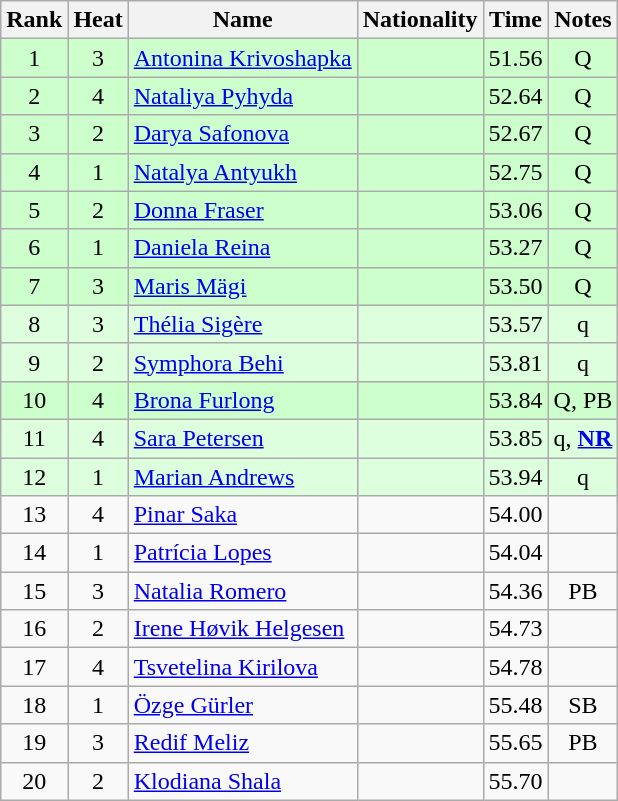<table class="wikitable sortable" style="text-align:center">
<tr>
<th>Rank</th>
<th>Heat</th>
<th>Name</th>
<th>Nationality</th>
<th>Time</th>
<th>Notes</th>
</tr>
<tr bgcolor=ccffcc>
<td>1</td>
<td>3</td>
<td align="left"><a href='#'>Antonina Krivoshapka</a></td>
<td align=left></td>
<td>51.56</td>
<td>Q</td>
</tr>
<tr bgcolor=ccffcc>
<td>2</td>
<td>4</td>
<td align="left"><a href='#'>Nataliya Pyhyda</a></td>
<td align=left></td>
<td>52.64</td>
<td>Q</td>
</tr>
<tr bgcolor=ccffcc>
<td>3</td>
<td>2</td>
<td align="left"><a href='#'>Darya Safonova</a></td>
<td align=left></td>
<td>52.67</td>
<td>Q</td>
</tr>
<tr bgcolor=ccffcc>
<td>4</td>
<td>1</td>
<td align="left"><a href='#'>Natalya Antyukh</a></td>
<td align=left></td>
<td>52.75</td>
<td>Q</td>
</tr>
<tr bgcolor=ccffcc>
<td>5</td>
<td>2</td>
<td align="left"><a href='#'>Donna Fraser</a></td>
<td align=left></td>
<td>53.06</td>
<td>Q</td>
</tr>
<tr bgcolor=ccffcc>
<td>6</td>
<td>1</td>
<td align="left"><a href='#'>Daniela Reina</a></td>
<td align=left></td>
<td>53.27</td>
<td>Q</td>
</tr>
<tr bgcolor=ccffcc>
<td>7</td>
<td>3</td>
<td align="left"><a href='#'>Maris Mägi</a></td>
<td align=left></td>
<td>53.50</td>
<td>Q</td>
</tr>
<tr bgcolor=ddffdd>
<td>8</td>
<td>3</td>
<td align="left"><a href='#'>Thélia Sigère</a></td>
<td align=left></td>
<td>53.57</td>
<td>q</td>
</tr>
<tr bgcolor=ddffdd>
<td>9</td>
<td>2</td>
<td align="left"><a href='#'>Symphora Behi</a></td>
<td align=left></td>
<td>53.81</td>
<td>q</td>
</tr>
<tr bgcolor=ccffcc>
<td>10</td>
<td>4</td>
<td align="left"><a href='#'>Brona Furlong</a></td>
<td align=left></td>
<td>53.84</td>
<td>Q, PB</td>
</tr>
<tr bgcolor=ddffdd>
<td>11</td>
<td>4</td>
<td align="left"><a href='#'>Sara Petersen</a></td>
<td align=left></td>
<td>53.85</td>
<td>q, <strong><a href='#'>NR</a></strong></td>
</tr>
<tr bgcolor=ddffdd>
<td>12</td>
<td>1</td>
<td align="left"><a href='#'>Marian Andrews</a></td>
<td align=left></td>
<td>53.94</td>
<td>q</td>
</tr>
<tr>
<td>13</td>
<td>4</td>
<td align="left"><a href='#'>Pinar Saka</a></td>
<td align=left></td>
<td>54.00</td>
<td></td>
</tr>
<tr>
<td>14</td>
<td>1</td>
<td align="left"><a href='#'>Patrícia Lopes</a></td>
<td align=left></td>
<td>54.04</td>
<td></td>
</tr>
<tr>
<td>15</td>
<td>3</td>
<td align="left"><a href='#'>Natalia Romero</a></td>
<td align=left></td>
<td>54.36</td>
<td>PB</td>
</tr>
<tr>
<td>16</td>
<td>2</td>
<td align="left"><a href='#'>Irene Høvik Helgesen</a></td>
<td align=left></td>
<td>54.73</td>
<td></td>
</tr>
<tr>
<td>17</td>
<td>4</td>
<td align="left"><a href='#'>Tsvetelina Kirilova</a></td>
<td align=left></td>
<td>54.78</td>
<td></td>
</tr>
<tr>
<td>18</td>
<td>1</td>
<td align="left"><a href='#'>Özge Gürler</a></td>
<td align=left></td>
<td>55.48</td>
<td>SB</td>
</tr>
<tr>
<td>19</td>
<td>3</td>
<td align="left"><a href='#'>Redif Meliz</a></td>
<td align=left></td>
<td>55.65</td>
<td>PB</td>
</tr>
<tr>
<td>20</td>
<td>2</td>
<td align="left"><a href='#'>Klodiana Shala</a></td>
<td align=left></td>
<td>55.70</td>
<td></td>
</tr>
</table>
